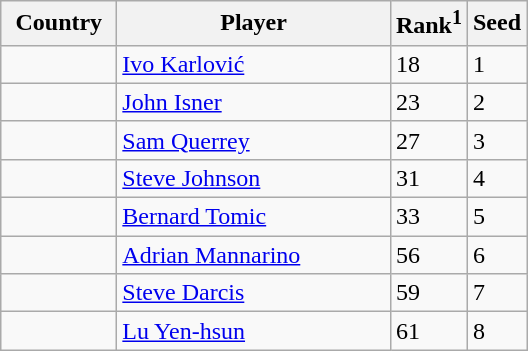<table class="sortable wikitable">
<tr>
<th width=70>Country</th>
<th width=175>Player</th>
<th>Rank<sup>1</sup></th>
<th>Seed</th>
</tr>
<tr>
<td></td>
<td><a href='#'>Ivo Karlović</a></td>
<td>18</td>
<td>1</td>
</tr>
<tr>
<td></td>
<td><a href='#'>John Isner</a></td>
<td>23</td>
<td>2</td>
</tr>
<tr>
<td></td>
<td><a href='#'>Sam Querrey</a></td>
<td>27</td>
<td>3</td>
</tr>
<tr>
<td></td>
<td><a href='#'>Steve Johnson</a></td>
<td>31</td>
<td>4</td>
</tr>
<tr>
<td></td>
<td><a href='#'>Bernard Tomic</a></td>
<td>33</td>
<td>5</td>
</tr>
<tr>
<td></td>
<td><a href='#'>Adrian Mannarino</a></td>
<td>56</td>
<td>6</td>
</tr>
<tr>
<td></td>
<td><a href='#'>Steve Darcis</a></td>
<td>59</td>
<td>7</td>
</tr>
<tr>
<td></td>
<td><a href='#'>Lu Yen-hsun</a></td>
<td>61</td>
<td>8</td>
</tr>
</table>
